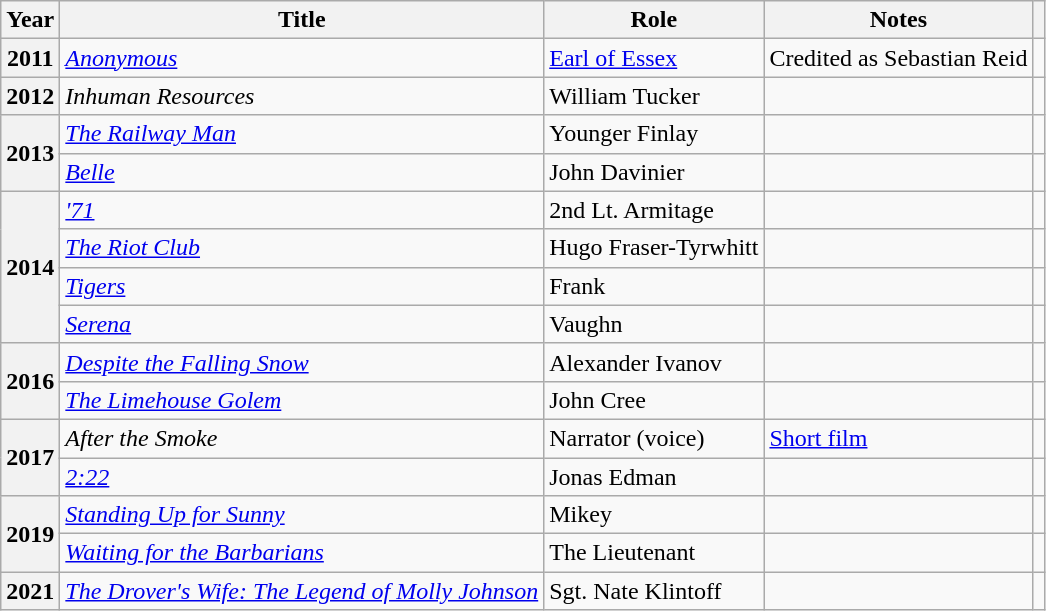<table class="wikitable sortable plainrowheaders">
<tr>
<th scope="col">Year</th>
<th scope="col">Title</th>
<th scope="col">Role</th>
<th scope="col">Notes</th>
<th scope="col" class="unsortable"></th>
</tr>
<tr>
<th scope="row">2011</th>
<td><em><a href='#'>Anonymous</a></em></td>
<td><a href='#'>Earl of Essex</a></td>
<td>Credited as Sebastian Reid</td>
<td style="text-align:center;"></td>
</tr>
<tr>
<th scope="row">2012</th>
<td><em>Inhuman Resources</em></td>
<td>William Tucker</td>
<td></td>
<td style="text-align:center;"></td>
</tr>
<tr>
<th scope="row" rowspan=2>2013</th>
<td data-sort-value="Railway Man"><em><a href='#'>The Railway Man</a></em></td>
<td>Younger Finlay</td>
<td></td>
<td style="text-align:center;"></td>
</tr>
<tr>
<td><em><a href='#'>Belle</a></em></td>
<td>John Davinier</td>
<td></td>
<td style="text-align:center;"></td>
</tr>
<tr>
<th scope="row" rowspan="4">2014</th>
<td data-sort-value="71"><em><a href='#'>'71</a></em></td>
<td>2nd Lt. Armitage</td>
<td></td>
<td style="text-align:center;"></td>
</tr>
<tr>
<td data-sort-value="Riot Club"><em><a href='#'>The Riot Club</a></em></td>
<td>Hugo Fraser-Tyrwhitt</td>
<td></td>
<td style="text-align:center;"></td>
</tr>
<tr>
<td><em><a href='#'>Tigers</a></em></td>
<td>Frank</td>
<td></td>
<td style="text-align:center;"></td>
</tr>
<tr>
<td><em><a href='#'>Serena</a></em></td>
<td>Vaughn</td>
<td></td>
<td style="text-align:center;"></td>
</tr>
<tr>
<th scope="row" rowspan="2">2016</th>
<td><em><a href='#'>Despite the Falling Snow</a></em></td>
<td>Alexander Ivanov</td>
<td></td>
<td style="text-align:center;"></td>
</tr>
<tr>
<td data-sort-value="Limehouse Golem"><em><a href='#'>The Limehouse Golem</a></em></td>
<td>John Cree</td>
<td></td>
<td style="text-align:center;"></td>
</tr>
<tr>
<th scope="row" rowspan=2>2017</th>
<td><em>After the Smoke</em></td>
<td>Narrator (voice)</td>
<td><a href='#'>Short film</a></td>
<td style="text-align:center;"></td>
</tr>
<tr>
<td><em><a href='#'>2:22</a></em></td>
<td>Jonas Edman</td>
<td></td>
<td style="text-align:center;"></td>
</tr>
<tr>
<th scope="row" rowspan=2>2019</th>
<td><em><a href='#'>Standing Up for Sunny</a></em></td>
<td>Mikey</td>
<td></td>
<td style="text-align:center;"></td>
</tr>
<tr>
<td><em><a href='#'>Waiting for the Barbarians</a></em></td>
<td>The Lieutenant</td>
<td></td>
<td style="text-align:center;"></td>
</tr>
<tr>
<th scope="row">2021</th>
<td data-sort-value="Drover's Wife"><a href='#'><em>The Drover's Wife: The Legend of Molly Johnson</em></a></td>
<td>Sgt. Nate Klintoff</td>
<td></td>
<td style="text-align:center;"></td>
</tr>
</table>
